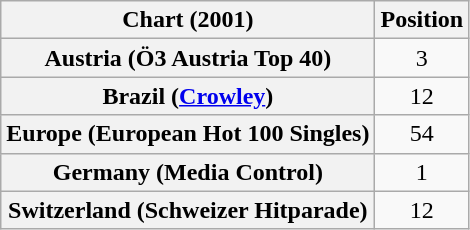<table class="wikitable sortable plainrowheaders" style="text-align:center">
<tr>
<th scope="col">Chart (2001)</th>
<th scope="col">Position</th>
</tr>
<tr>
<th scope="row">Austria (Ö3 Austria Top 40)</th>
<td>3</td>
</tr>
<tr>
<th scope="row">Brazil (<a href='#'>Crowley</a>)</th>
<td>12</td>
</tr>
<tr>
<th scope="row">Europe (European Hot 100 Singles)</th>
<td>54</td>
</tr>
<tr>
<th scope="row">Germany (Media Control)</th>
<td>1</td>
</tr>
<tr>
<th scope="row">Switzerland (Schweizer Hitparade)</th>
<td>12</td>
</tr>
</table>
